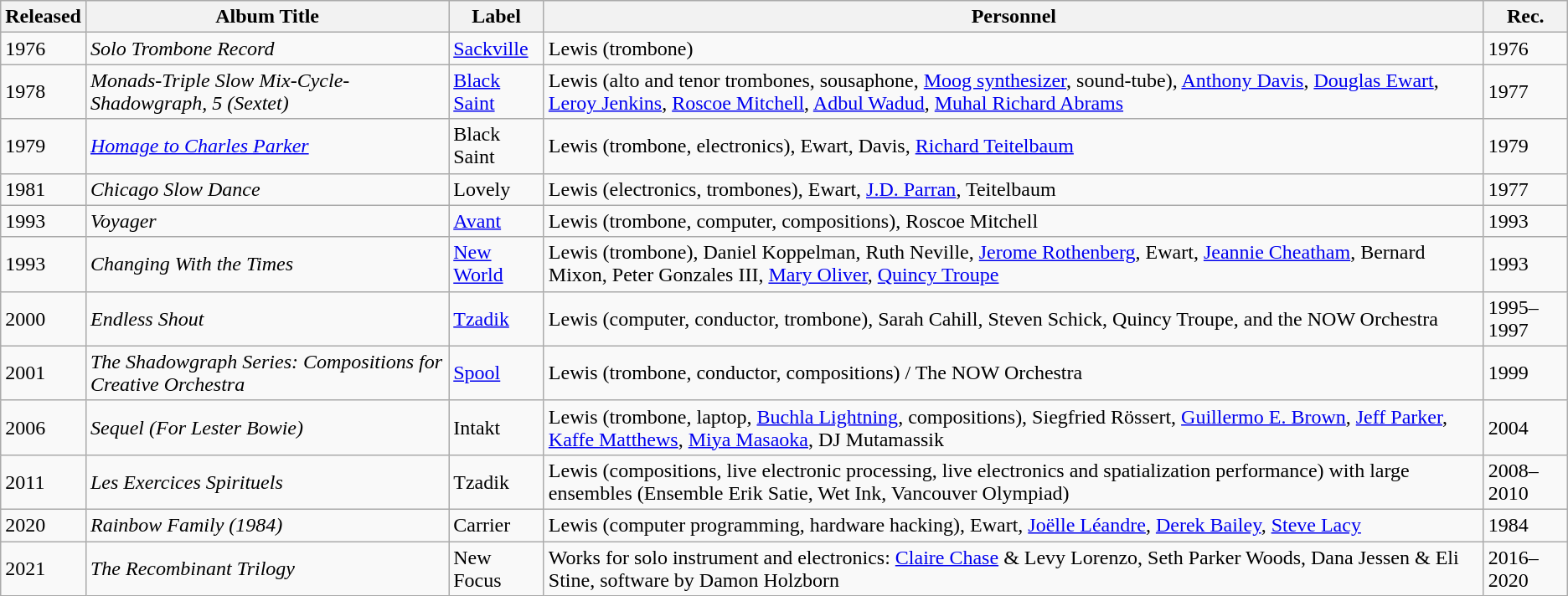<table class="wikitable sortable">
<tr>
<th>Released</th>
<th>Album Title</th>
<th>Label</th>
<th>Personnel</th>
<th>Rec.</th>
</tr>
<tr>
<td>1976</td>
<td><em>Solo Trombone Record</em></td>
<td><a href='#'>Sackville</a></td>
<td>Lewis (trombone)</td>
<td>1976</td>
</tr>
<tr>
<td>1978</td>
<td><em>Monads-Triple Slow Mix-Cycle-Shadowgraph, 5 (Sextet)</em></td>
<td><a href='#'>Black Saint</a></td>
<td>Lewis (alto and tenor trombones, sousaphone, <a href='#'>Moog synthesizer</a>, sound-tube), <a href='#'>Anthony Davis</a>, <a href='#'>Douglas Ewart</a>, <a href='#'>Leroy Jenkins</a>, <a href='#'>Roscoe Mitchell</a>, <a href='#'>Adbul Wadud</a>, <a href='#'>Muhal Richard Abrams</a></td>
<td>1977</td>
</tr>
<tr>
<td>1979</td>
<td><em><a href='#'>Homage to Charles Parker</a></em></td>
<td>Black Saint</td>
<td>Lewis (trombone, electronics), Ewart, Davis, <a href='#'>Richard Teitelbaum</a></td>
<td>1979</td>
</tr>
<tr>
<td>1981</td>
<td><em>Chicago Slow Dance</em></td>
<td>Lovely</td>
<td>Lewis (electronics, trombones), Ewart, <a href='#'>J.D. Parran</a>, Teitelbaum</td>
<td>1977</td>
</tr>
<tr>
<td>1993</td>
<td><em>Voyager</em></td>
<td><a href='#'>Avant</a></td>
<td>Lewis (trombone, computer, compositions), Roscoe Mitchell</td>
<td>1993</td>
</tr>
<tr>
<td>1993</td>
<td><em>Changing With the Times</em></td>
<td><a href='#'>New World</a></td>
<td>Lewis (trombone), Daniel Koppelman, Ruth Neville, <a href='#'>Jerome Rothenberg</a>, Ewart, <a href='#'>Jeannie Cheatham</a>, Bernard Mixon, Peter Gonzales III, <a href='#'>Mary Oliver</a>, <a href='#'>Quincy Troupe</a></td>
<td>1993</td>
</tr>
<tr>
<td>2000</td>
<td><em>Endless Shout</em></td>
<td><a href='#'>Tzadik</a></td>
<td>Lewis (computer, conductor, trombone), Sarah Cahill, Steven Schick, Quincy Troupe, and the NOW Orchestra</td>
<td>1995–1997</td>
</tr>
<tr>
<td>2001</td>
<td><em>The Shadowgraph Series: Compositions for Creative Orchestra</em></td>
<td><a href='#'>Spool</a></td>
<td>Lewis (trombone, conductor, compositions) / The NOW Orchestra</td>
<td>1999</td>
</tr>
<tr>
<td>2006</td>
<td><em>Sequel (For Lester Bowie)</em></td>
<td>Intakt</td>
<td>Lewis (trombone, laptop, <a href='#'>Buchla Lightning</a>, compositions), Siegfried Rössert, <a href='#'>Guillermo E. Brown</a>, <a href='#'>Jeff Parker</a>, <a href='#'>Kaffe Matthews</a>, <a href='#'>Miya Masaoka</a>, DJ Mutamassik</td>
<td>2004</td>
</tr>
<tr>
<td>2011</td>
<td><em>Les Exercices Spirituels</em></td>
<td>Tzadik</td>
<td>Lewis (compositions, live electronic processing, live electronics and spatialization performance) with large ensembles (Ensemble Erik Satie, Wet Ink, Vancouver Olympiad)</td>
<td>2008–2010</td>
</tr>
<tr>
<td>2020</td>
<td><em>Rainbow Family (1984)</em></td>
<td>Carrier</td>
<td>Lewis (computer programming, hardware hacking), Ewart, <a href='#'>Joëlle Léandre</a>, <a href='#'>Derek Bailey</a>, <a href='#'>Steve Lacy</a></td>
<td>1984</td>
</tr>
<tr>
<td>2021</td>
<td><em>The Recombinant Trilogy</em></td>
<td>New Focus</td>
<td>Works for solo instrument and electronics: <a href='#'>Claire Chase</a> & Levy Lorenzo, Seth Parker Woods, Dana Jessen & Eli Stine, software by Damon Holzborn</td>
<td>2016–2020</td>
</tr>
</table>
